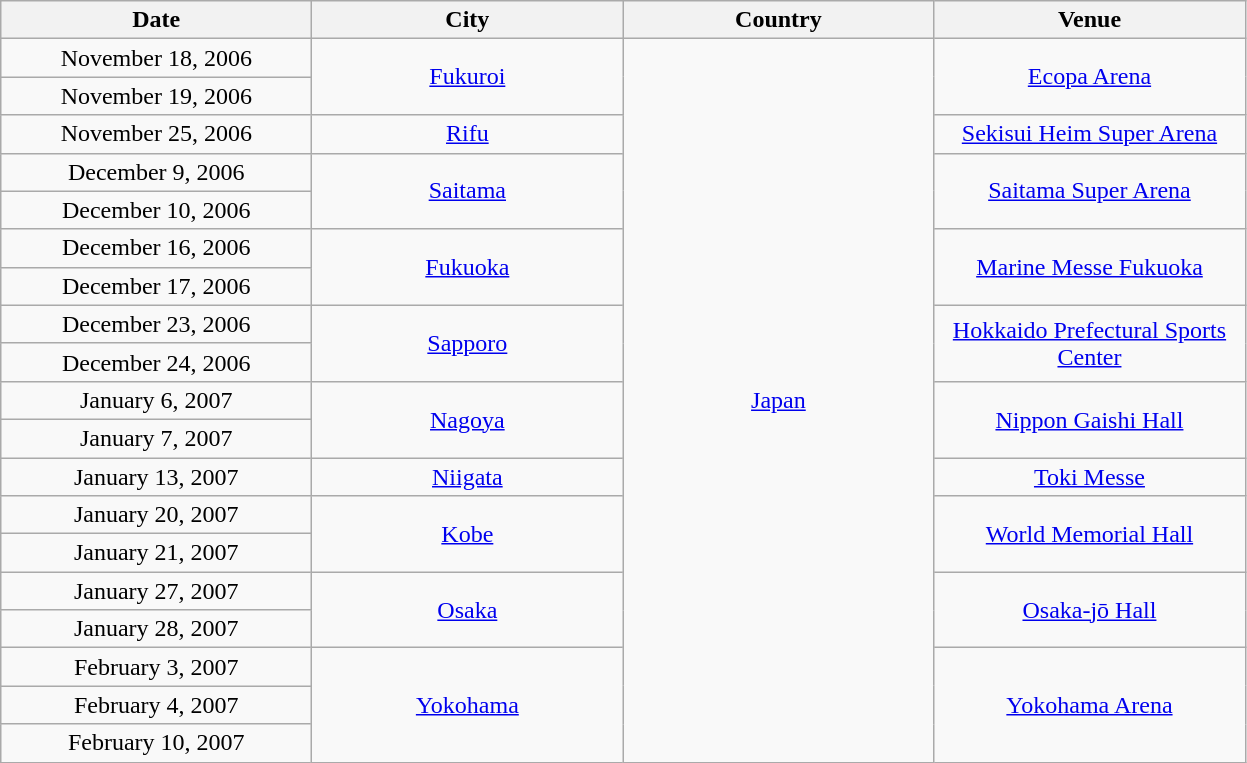<table class="wikitable" style="text-align:center;">
<tr>
<th width="200">Date</th>
<th width="200">City</th>
<th width="200">Country</th>
<th width="200">Venue</th>
</tr>
<tr>
<td>November 18, 2006</td>
<td rowspan="2"><a href='#'>Fukuroi</a></td>
<td rowspan="19"><a href='#'>Japan</a></td>
<td rowspan="2"><a href='#'>Ecopa Arena</a></td>
</tr>
<tr>
<td>November 19, 2006</td>
</tr>
<tr>
<td>November 25, 2006</td>
<td><a href='#'>Rifu</a></td>
<td><a href='#'>Sekisui Heim Super Arena</a></td>
</tr>
<tr>
<td>December 9, 2006</td>
<td rowspan="2"><a href='#'>Saitama</a></td>
<td rowspan="2"><a href='#'>Saitama Super Arena</a></td>
</tr>
<tr>
<td>December 10, 2006</td>
</tr>
<tr>
<td>December 16, 2006</td>
<td rowspan="2"><a href='#'>Fukuoka</a></td>
<td rowspan="2"><a href='#'>Marine Messe Fukuoka</a></td>
</tr>
<tr>
<td>December 17, 2006</td>
</tr>
<tr>
<td>December 23, 2006</td>
<td rowspan="2"><a href='#'>Sapporo</a></td>
<td rowspan="2"><a href='#'>Hokkaido Prefectural Sports Center</a></td>
</tr>
<tr>
<td>December 24, 2006</td>
</tr>
<tr>
<td>January 6, 2007</td>
<td rowspan="2"><a href='#'>Nagoya</a></td>
<td rowspan="2"><a href='#'>Nippon Gaishi Hall</a></td>
</tr>
<tr>
<td>January 7, 2007</td>
</tr>
<tr>
<td>January 13, 2007</td>
<td><a href='#'>Niigata</a></td>
<td><a href='#'>Toki Messe</a></td>
</tr>
<tr>
<td>January 20, 2007</td>
<td rowspan="2"><a href='#'>Kobe</a></td>
<td rowspan="2"><a href='#'>World Memorial Hall</a></td>
</tr>
<tr>
<td>January 21, 2007</td>
</tr>
<tr>
<td>January 27, 2007</td>
<td rowspan="2"><a href='#'>Osaka</a></td>
<td rowspan="2"><a href='#'>Osaka-jō Hall</a></td>
</tr>
<tr>
<td>January 28, 2007</td>
</tr>
<tr>
<td>February 3, 2007</td>
<td rowspan="3"><a href='#'>Yokohama</a></td>
<td rowspan="3"><a href='#'>Yokohama Arena</a></td>
</tr>
<tr>
<td>February 4, 2007</td>
</tr>
<tr>
<td>February 10, 2007</td>
</tr>
</table>
